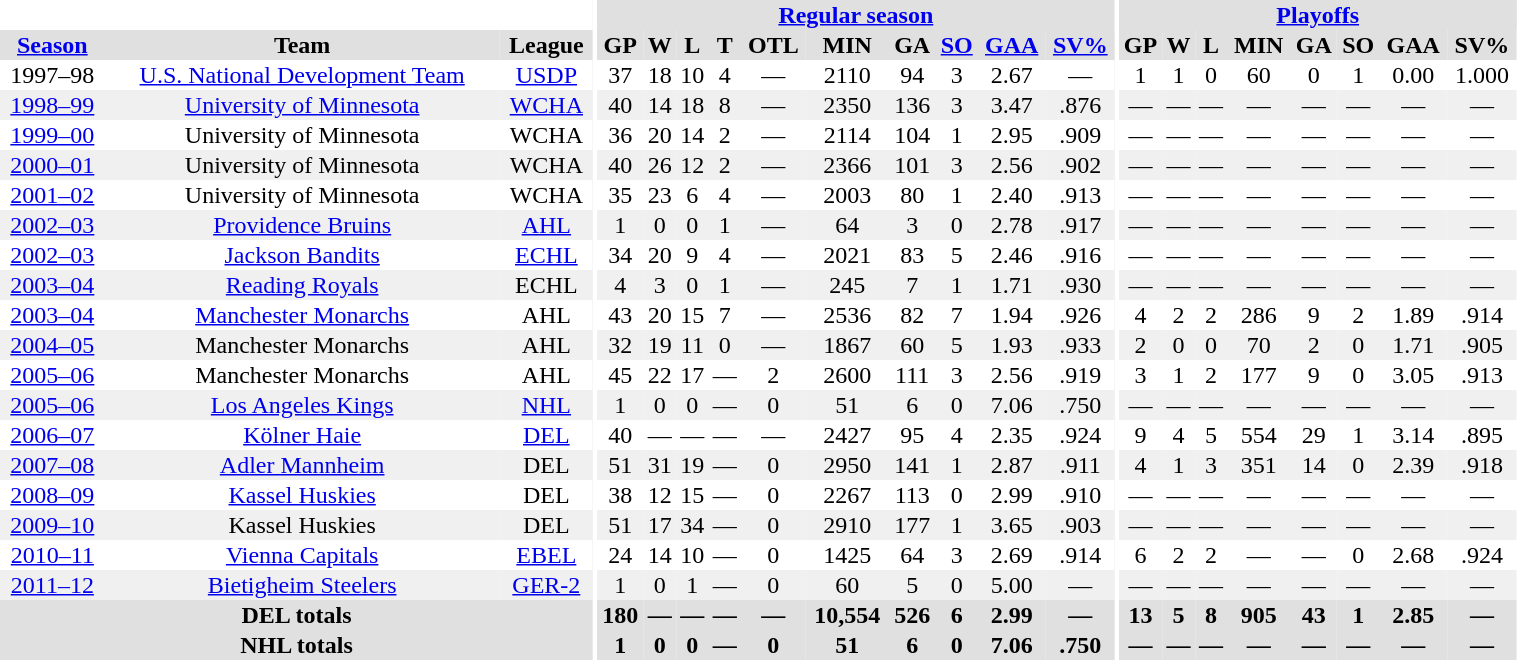<table border="0" cellpadding="1" cellspacing="0" style="width:80%; text-align:center;">
<tr bgcolor="#e0e0e0">
<th colspan="3" bgcolor="#ffffff"></th>
<th rowspan="99" bgcolor="#ffffff"></th>
<th colspan="10" bgcolor="#e0e0e0"><a href='#'>Regular season</a></th>
<th rowspan="99" bgcolor="#ffffff"></th>
<th colspan="8" bgcolor="#e0e0e0"><a href='#'>Playoffs</a></th>
</tr>
<tr bgcolor="#e0e0e0">
<th><a href='#'>Season</a></th>
<th>Team</th>
<th>League</th>
<th>GP</th>
<th>W</th>
<th>L</th>
<th>T</th>
<th>OTL</th>
<th>MIN</th>
<th>GA</th>
<th><a href='#'>SO</a></th>
<th><a href='#'>GAA</a></th>
<th><a href='#'>SV%</a></th>
<th>GP</th>
<th>W</th>
<th>L</th>
<th>MIN</th>
<th>GA</th>
<th>SO</th>
<th>GAA</th>
<th>SV%</th>
</tr>
<tr>
<td>1997–98</td>
<td><a href='#'>U.S. National Development Team</a></td>
<td><a href='#'>USDP</a></td>
<td>37</td>
<td>18</td>
<td>10</td>
<td>4</td>
<td>—</td>
<td>2110</td>
<td>94</td>
<td>3</td>
<td>2.67</td>
<td>—</td>
<td>1</td>
<td>1</td>
<td>0</td>
<td>60</td>
<td>0</td>
<td>1</td>
<td>0.00</td>
<td>1.000</td>
</tr>
<tr bgcolor="#f0f0f0">
<td><a href='#'>1998–99</a></td>
<td><a href='#'>University of Minnesota</a></td>
<td><a href='#'>WCHA</a></td>
<td>40</td>
<td>14</td>
<td>18</td>
<td>8</td>
<td>—</td>
<td>2350</td>
<td>136</td>
<td>3</td>
<td>3.47</td>
<td>.876</td>
<td>—</td>
<td>—</td>
<td>—</td>
<td>—</td>
<td>—</td>
<td>—</td>
<td>—</td>
<td>—</td>
</tr>
<tr>
<td><a href='#'>1999–00</a></td>
<td>University of Minnesota</td>
<td>WCHA</td>
<td>36</td>
<td>20</td>
<td>14</td>
<td>2</td>
<td>—</td>
<td>2114</td>
<td>104</td>
<td>1</td>
<td>2.95</td>
<td>.909</td>
<td>—</td>
<td>—</td>
<td>—</td>
<td>—</td>
<td>—</td>
<td>—</td>
<td>—</td>
<td>—</td>
</tr>
<tr bgcolor="#f0f0f0">
<td><a href='#'>2000–01</a></td>
<td>University of Minnesota</td>
<td>WCHA</td>
<td>40</td>
<td>26</td>
<td>12</td>
<td>2</td>
<td>—</td>
<td>2366</td>
<td>101</td>
<td>3</td>
<td>2.56</td>
<td>.902</td>
<td>—</td>
<td>—</td>
<td>—</td>
<td>—</td>
<td>—</td>
<td>—</td>
<td>—</td>
<td>—</td>
</tr>
<tr>
<td><a href='#'>2001–02</a></td>
<td>University of Minnesota</td>
<td>WCHA</td>
<td>35</td>
<td>23</td>
<td>6</td>
<td>4</td>
<td>—</td>
<td>2003</td>
<td>80</td>
<td>1</td>
<td>2.40</td>
<td>.913</td>
<td>—</td>
<td>—</td>
<td>—</td>
<td>—</td>
<td>—</td>
<td>—</td>
<td>—</td>
<td>—</td>
</tr>
<tr bgcolor="#f0f0f0">
<td><a href='#'>2002–03</a></td>
<td><a href='#'>Providence Bruins</a></td>
<td><a href='#'>AHL</a></td>
<td>1</td>
<td>0</td>
<td>0</td>
<td>1</td>
<td>—</td>
<td>64</td>
<td>3</td>
<td>0</td>
<td>2.78</td>
<td>.917</td>
<td>—</td>
<td>—</td>
<td>—</td>
<td>—</td>
<td>—</td>
<td>—</td>
<td>—</td>
<td>—</td>
</tr>
<tr>
<td><a href='#'>2002–03</a></td>
<td><a href='#'>Jackson Bandits</a></td>
<td><a href='#'>ECHL</a></td>
<td>34</td>
<td>20</td>
<td>9</td>
<td>4</td>
<td>—</td>
<td>2021</td>
<td>83</td>
<td>5</td>
<td>2.46</td>
<td>.916</td>
<td>—</td>
<td>—</td>
<td>—</td>
<td>—</td>
<td>—</td>
<td>—</td>
<td>—</td>
<td>—</td>
</tr>
<tr bgcolor="#f0f0f0">
<td><a href='#'>2003–04</a></td>
<td><a href='#'>Reading Royals</a></td>
<td>ECHL</td>
<td>4</td>
<td>3</td>
<td>0</td>
<td>1</td>
<td>—</td>
<td>245</td>
<td>7</td>
<td>1</td>
<td>1.71</td>
<td>.930</td>
<td>—</td>
<td>—</td>
<td>—</td>
<td>—</td>
<td>—</td>
<td>—</td>
<td>—</td>
<td>—</td>
</tr>
<tr>
<td><a href='#'>2003–04</a></td>
<td><a href='#'>Manchester Monarchs</a></td>
<td>AHL</td>
<td>43</td>
<td>20</td>
<td>15</td>
<td>7</td>
<td>—</td>
<td>2536</td>
<td>82</td>
<td>7</td>
<td>1.94</td>
<td>.926</td>
<td>4</td>
<td>2</td>
<td>2</td>
<td>286</td>
<td>9</td>
<td>2</td>
<td>1.89</td>
<td>.914</td>
</tr>
<tr bgcolor="#f0f0f0">
<td><a href='#'>2004–05</a></td>
<td>Manchester Monarchs</td>
<td>AHL</td>
<td>32</td>
<td>19</td>
<td>11</td>
<td>0</td>
<td>—</td>
<td>1867</td>
<td>60</td>
<td>5</td>
<td>1.93</td>
<td>.933</td>
<td>2</td>
<td>0</td>
<td>0</td>
<td>70</td>
<td>2</td>
<td>0</td>
<td>1.71</td>
<td>.905</td>
</tr>
<tr>
<td><a href='#'>2005–06</a></td>
<td>Manchester Monarchs</td>
<td>AHL</td>
<td>45</td>
<td>22</td>
<td>17</td>
<td>—</td>
<td>2</td>
<td>2600</td>
<td>111</td>
<td>3</td>
<td>2.56</td>
<td>.919</td>
<td>3</td>
<td>1</td>
<td>2</td>
<td>177</td>
<td>9</td>
<td>0</td>
<td>3.05</td>
<td>.913</td>
</tr>
<tr bgcolor="#f0f0f0">
<td><a href='#'>2005–06</a></td>
<td><a href='#'>Los Angeles Kings</a></td>
<td><a href='#'>NHL</a></td>
<td>1</td>
<td>0</td>
<td>0</td>
<td>—</td>
<td>0</td>
<td>51</td>
<td>6</td>
<td>0</td>
<td>7.06</td>
<td>.750</td>
<td>—</td>
<td>—</td>
<td>—</td>
<td>—</td>
<td>—</td>
<td>—</td>
<td>—</td>
<td>—</td>
</tr>
<tr>
<td><a href='#'>2006–07</a></td>
<td><a href='#'>Kölner Haie</a></td>
<td><a href='#'>DEL</a></td>
<td>40</td>
<td>—</td>
<td>—</td>
<td>—</td>
<td>—</td>
<td>2427</td>
<td>95</td>
<td>4</td>
<td>2.35</td>
<td>.924</td>
<td>9</td>
<td>4</td>
<td>5</td>
<td>554</td>
<td>29</td>
<td>1</td>
<td>3.14</td>
<td>.895</td>
</tr>
<tr bgcolor="#f0f0f0">
<td><a href='#'>2007–08</a></td>
<td><a href='#'>Adler Mannheim</a></td>
<td>DEL</td>
<td>51</td>
<td>31</td>
<td>19</td>
<td>—</td>
<td>0</td>
<td>2950</td>
<td>141</td>
<td>1</td>
<td>2.87</td>
<td>.911</td>
<td>4</td>
<td>1</td>
<td>3</td>
<td>351</td>
<td>14</td>
<td>0</td>
<td>2.39</td>
<td>.918</td>
</tr>
<tr>
<td><a href='#'>2008–09</a></td>
<td><a href='#'>Kassel Huskies</a></td>
<td>DEL</td>
<td>38</td>
<td>12</td>
<td>15</td>
<td>—</td>
<td>0</td>
<td>2267</td>
<td>113</td>
<td>0</td>
<td>2.99</td>
<td>.910</td>
<td>—</td>
<td>—</td>
<td>—</td>
<td>—</td>
<td>—</td>
<td>—</td>
<td>—</td>
<td>—</td>
</tr>
<tr bgcolor="#f0f0f0">
<td><a href='#'>2009–10</a></td>
<td>Kassel Huskies</td>
<td>DEL</td>
<td>51</td>
<td>17</td>
<td>34</td>
<td>—</td>
<td>0</td>
<td>2910</td>
<td>177</td>
<td>1</td>
<td>3.65</td>
<td>.903</td>
<td>—</td>
<td>—</td>
<td>—</td>
<td>—</td>
<td>—</td>
<td>—</td>
<td>—</td>
<td>—</td>
</tr>
<tr>
<td><a href='#'>2010–11</a></td>
<td><a href='#'>Vienna Capitals</a></td>
<td><a href='#'>EBEL</a></td>
<td>24</td>
<td>14</td>
<td>10</td>
<td>—</td>
<td>0</td>
<td>1425</td>
<td>64</td>
<td>3</td>
<td>2.69</td>
<td>.914</td>
<td>6</td>
<td>2</td>
<td>2</td>
<td>—</td>
<td>—</td>
<td>0</td>
<td>2.68</td>
<td>.924</td>
</tr>
<tr bgcolor="#f0f0f0">
<td><a href='#'>2011–12</a></td>
<td><a href='#'>Bietigheim Steelers</a></td>
<td><a href='#'>GER-2</a></td>
<td>1</td>
<td>0</td>
<td>1</td>
<td>—</td>
<td>0</td>
<td>60</td>
<td>5</td>
<td>0</td>
<td>5.00</td>
<td>—</td>
<td>—</td>
<td>—</td>
<td>—</td>
<td>—</td>
<td>—</td>
<td>—</td>
<td>—</td>
<td>—</td>
</tr>
<tr bgcolor="#e0e0e0">
<th colspan="3">DEL totals</th>
<th>180</th>
<th>—</th>
<th>—</th>
<th>—</th>
<th>—</th>
<th>10,554</th>
<th>526</th>
<th>6</th>
<th>2.99</th>
<th>—</th>
<th>13</th>
<th>5</th>
<th>8</th>
<th>905</th>
<th>43</th>
<th>1</th>
<th>2.85</th>
<th>—</th>
</tr>
<tr bgcolor="#e0e0e0">
<th colspan="3">NHL totals</th>
<th>1</th>
<th>0</th>
<th>0</th>
<th>—</th>
<th>0</th>
<th>51</th>
<th>6</th>
<th>0</th>
<th>7.06</th>
<th>.750</th>
<th>—</th>
<th>—</th>
<th>—</th>
<th>—</th>
<th>—</th>
<th>—</th>
<th>—</th>
<th>—</th>
</tr>
</table>
